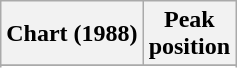<table class="wikitable plainrowheaders sortable" style="text-align:center;" border="1">
<tr>
<th scope="col">Chart (1988)</th>
<th scope="col">Peak<br>position</th>
</tr>
<tr>
</tr>
<tr>
</tr>
</table>
